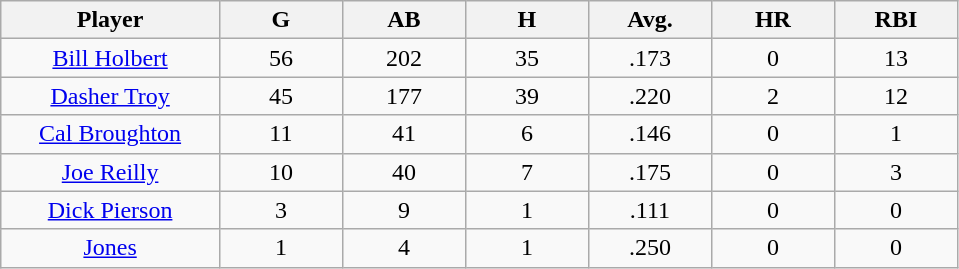<table class="wikitable sortable">
<tr>
<th bgcolor="#DDDDFF" width="16%">Player</th>
<th bgcolor="#DDDDFF" width="9%">G</th>
<th bgcolor="#DDDDFF" width="9%">AB</th>
<th bgcolor="#DDDDFF" width="9%">H</th>
<th bgcolor="#DDDDFF" width="9%">Avg.</th>
<th bgcolor="#DDDDFF" width="9%">HR</th>
<th bgcolor="#DDDDFF" width="9%">RBI</th>
</tr>
<tr align="center">
<td><a href='#'>Bill Holbert</a></td>
<td>56</td>
<td>202</td>
<td>35</td>
<td>.173</td>
<td>0</td>
<td>13</td>
</tr>
<tr align=center>
<td><a href='#'>Dasher Troy</a></td>
<td>45</td>
<td>177</td>
<td>39</td>
<td>.220</td>
<td>2</td>
<td>12</td>
</tr>
<tr align=center>
<td><a href='#'>Cal Broughton</a></td>
<td>11</td>
<td>41</td>
<td>6</td>
<td>.146</td>
<td>0</td>
<td>1</td>
</tr>
<tr align=center>
<td><a href='#'>Joe Reilly</a></td>
<td>10</td>
<td>40</td>
<td>7</td>
<td>.175</td>
<td>0</td>
<td>3</td>
</tr>
<tr align=center>
<td><a href='#'>Dick Pierson</a></td>
<td>3</td>
<td>9</td>
<td>1</td>
<td>.111</td>
<td>0</td>
<td>0</td>
</tr>
<tr align=center>
<td><a href='#'>Jones</a></td>
<td>1</td>
<td>4</td>
<td>1</td>
<td>.250</td>
<td>0</td>
<td>0</td>
</tr>
</table>
